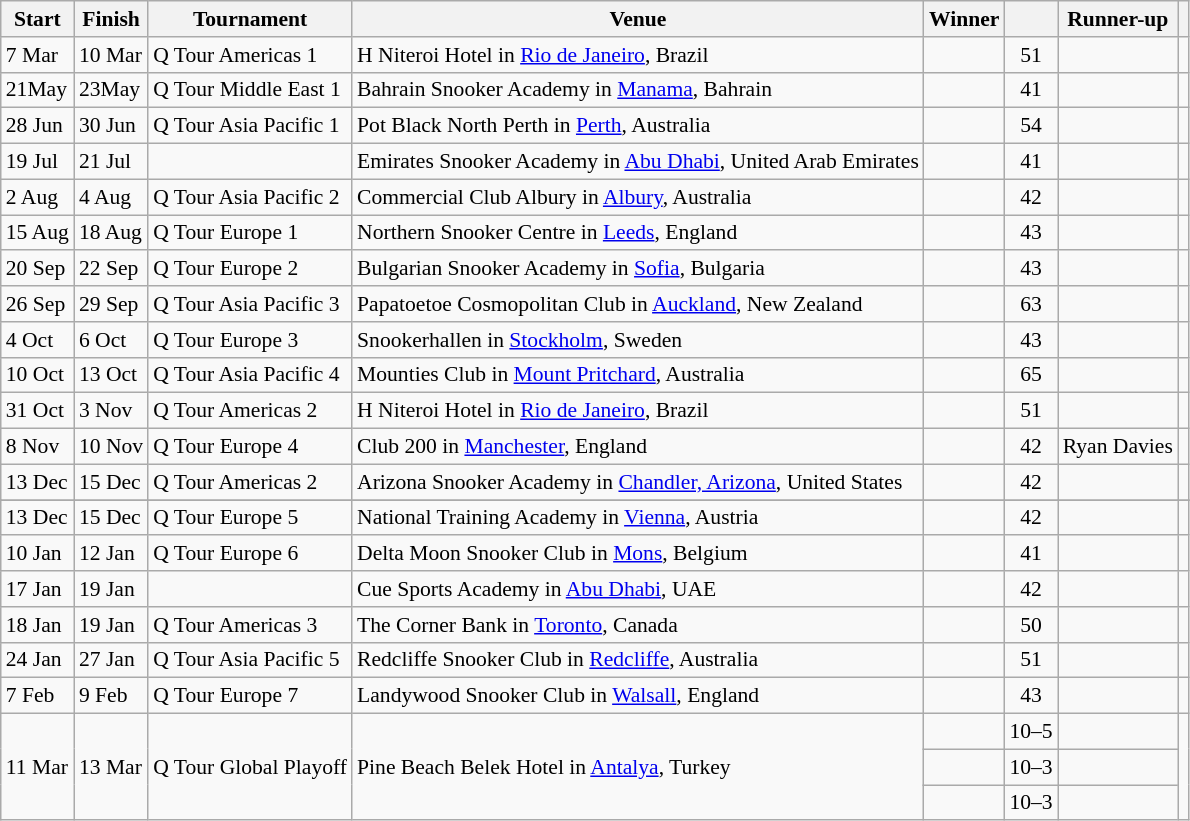<table class="wikitable" style="font-size: 90%">
<tr>
<th>Start</th>
<th>Finish</th>
<th>Tournament</th>
<th>Venue</th>
<th>Winner</th>
<th></th>
<th>Runner-up</th>
<th></th>
</tr>
<tr>
<td>7 Mar</td>
<td>10 Mar</td>
<td>Q Tour Americas 1</td>
<td>H Niteroi Hotel in <a href='#'>Rio de Janeiro</a>, Brazil</td>
<td></td>
<td style="text-align:center;">51</td>
<td></td>
<td style="text-align:center;"></td>
</tr>
<tr>
<td>21May</td>
<td>23May</td>
<td>Q Tour Middle East 1</td>
<td>Bahrain Snooker Academy in <a href='#'>Manama</a>, Bahrain</td>
<td></td>
<td style="text-align:center;">41</td>
<td></td>
<td style="text-align:center;"></td>
</tr>
<tr>
<td>28 Jun</td>
<td>30 Jun</td>
<td>Q Tour Asia Pacific 1</td>
<td>Pot Black North Perth in <a href='#'>Perth</a>, Australia</td>
<td></td>
<td style="text-align:center;">54</td>
<td></td>
<td style="text-align:center;"></td>
</tr>
<tr>
<td>19 Jul</td>
<td>21 Jul</td>
<td></td>
<td>Emirates Snooker Academy in <a href='#'>Abu Dhabi</a>, United Arab Emirates</td>
<td></td>
<td style="text-align:center;">41</td>
<td></td>
<td style="text-align:center;"></td>
</tr>
<tr>
<td>2 Aug</td>
<td>4 Aug</td>
<td>Q Tour Asia Pacific 2</td>
<td>Commercial Club Albury in <a href='#'>Albury</a>, Australia</td>
<td></td>
<td style="text-align:center;">42</td>
<td></td>
<td style="text-align:center;"></td>
</tr>
<tr>
<td>15 Aug</td>
<td>18 Aug</td>
<td>Q Tour Europe 1</td>
<td>Northern Snooker Centre in <a href='#'>Leeds</a>, England</td>
<td></td>
<td style="text-align:center;">43</td>
<td></td>
<td style="text-align:center;"></td>
</tr>
<tr>
<td>20 Sep</td>
<td>22 Sep</td>
<td>Q Tour Europe 2</td>
<td>Bulgarian Snooker Academy in <a href='#'>Sofia</a>, Bulgaria</td>
<td></td>
<td style="text-align:center;">43</td>
<td></td>
<td style="text-align:center;"></td>
</tr>
<tr>
<td>26 Sep</td>
<td>29 Sep</td>
<td>Q Tour Asia Pacific 3</td>
<td>Papatoetoe Cosmopolitan Club in <a href='#'>Auckland</a>, New Zealand</td>
<td></td>
<td style="text-align:center;">63</td>
<td></td>
<td style="text-align:center;"></td>
</tr>
<tr>
<td>4 Oct</td>
<td>6 Oct</td>
<td>Q Tour Europe 3</td>
<td>Snookerhallen in <a href='#'>Stockholm</a>, Sweden</td>
<td></td>
<td style="text-align:center;">43</td>
<td></td>
<td style="text-align:center;"></td>
</tr>
<tr>
<td>10 Oct</td>
<td>13 Oct</td>
<td>Q Tour Asia Pacific 4</td>
<td>Mounties Club in <a href='#'>Mount Pritchard</a>, Australia</td>
<td></td>
<td style="text-align:center;">65</td>
<td></td>
<td style="text-align:center;"></td>
</tr>
<tr>
<td>31 Oct</td>
<td>3 Nov</td>
<td>Q Tour Americas 2</td>
<td>H Niteroi Hotel in <a href='#'>Rio de Janeiro</a>, Brazil</td>
<td></td>
<td style="text-align:center;">51</td>
<td></td>
<td style="text-align:center;"></td>
</tr>
<tr>
<td>8 Nov</td>
<td>10 Nov</td>
<td>Q Tour Europe 4</td>
<td>Club 200 in <a href='#'>Manchester</a>, England</td>
<td></td>
<td style="text-align:center;">42</td>
<td> Ryan Davies</td>
<td style="text-align:center;"></td>
</tr>
<tr>
<td>13 Dec</td>
<td>15 Dec</td>
<td>Q Tour Americas 2</td>
<td>Arizona Snooker Academy in <a href='#'>Chandler, Arizona</a>, United States</td>
<td></td>
<td style="text-align:center;">42</td>
<td></td>
<td style="text-align:center;"></td>
</tr>
<tr>
</tr>
<tr>
<td>13 Dec</td>
<td>15 Dec</td>
<td>Q Tour Europe 5</td>
<td>National Training Academy in <a href='#'>Vienna</a>, Austria</td>
<td></td>
<td style="text-align:center;">42</td>
<td></td>
<td style="text-align:center;"></td>
</tr>
<tr>
<td>10 Jan</td>
<td>12 Jan</td>
<td>Q Tour Europe 6</td>
<td>Delta Moon Snooker Club in <a href='#'>Mons</a>, Belgium</td>
<td></td>
<td style="text-align:center;">41</td>
<td></td>
<td style="text-align:center;"></td>
</tr>
<tr>
<td>17 Jan</td>
<td>19 Jan</td>
<td></td>
<td>Cue Sports Academy in <a href='#'>Abu Dhabi</a>, UAE</td>
<td></td>
<td style="text-align:center;">42</td>
<td></td>
<td style="text-align:center;"></td>
</tr>
<tr>
<td>18 Jan</td>
<td>19 Jan</td>
<td>Q Tour Americas 3</td>
<td>The Corner Bank in <a href='#'>Toronto</a>, Canada</td>
<td></td>
<td style="text-align:center;">50</td>
<td></td>
<td style="text-align:center;"></td>
</tr>
<tr>
<td>24 Jan</td>
<td>27 Jan</td>
<td>Q Tour Asia Pacific 5</td>
<td>Redcliffe Snooker Club in <a href='#'>Redcliffe</a>, Australia</td>
<td></td>
<td style="text-align:center;">51</td>
<td></td>
<td style="text-align:center;"></td>
</tr>
<tr>
<td>7 Feb</td>
<td>9 Feb</td>
<td>Q Tour Europe 7</td>
<td>Landywood Snooker Club in <a href='#'>Walsall</a>, England</td>
<td></td>
<td style="text-align:center;">43</td>
<td></td>
<td style="text-align:center;"></td>
</tr>
<tr>
<td rowspan=3>11 Mar</td>
<td rowspan=3>13 Mar</td>
<td rowspan=3>Q Tour Global Playoff</td>
<td rowspan=3>Pine Beach Belek Hotel in <a href='#'>Antalya</a>, Turkey</td>
<td></td>
<td style="text-align:center;">10–5</td>
<td></td>
<td rowspan=3></td>
</tr>
<tr>
<td></td>
<td style="text-align:center;">10–3</td>
<td></td>
</tr>
<tr>
<td></td>
<td style="text-align:center;">10–3</td>
<td></td>
</tr>
</table>
